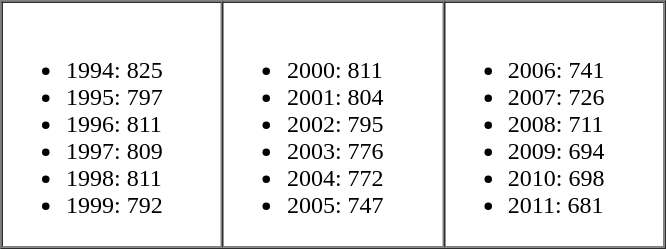<table border="1" cellpadding="2" cellspacing="0">
<tr>
<td valign="top" width="25%"><br><ul><li>1994: 825</li><li>1995: 797</li><li>1996: 811</li><li>1997: 809</li><li>1998: 811</li><li>1999: 792</li></ul></td>
<td valign="top" width="25%"><br><ul><li>2000: 811</li><li>2001: 804</li><li>2002: 795</li><li>2003: 776</li><li>2004: 772</li><li>2005: 747</li></ul></td>
<td valign="top" width="25%"><br><ul><li>2006: 741</li><li>2007: 726</li><li>2008: 711</li><li>2009: 694</li><li>2010: 698</li><li>2011: 681</li></ul></td>
</tr>
</table>
